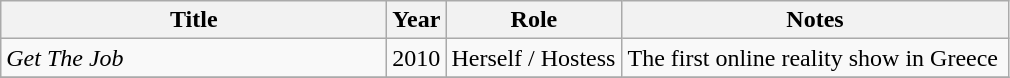<table class="wikitable">
<tr>
<th scope="col" style="width:250px;">Title</th>
<th scope="col" style="width:5px;;">Year</th>
<th scope="col" style="width:110px;">Role</th>
<th scope="col" style="width:250px;" class="unsortable">Notes</th>
</tr>
<tr>
<td><em>Get The Job</em></td>
<td>2010</td>
<td>Herself / Hostess</td>
<td>The first online reality show in Greece</td>
</tr>
<tr>
</tr>
</table>
